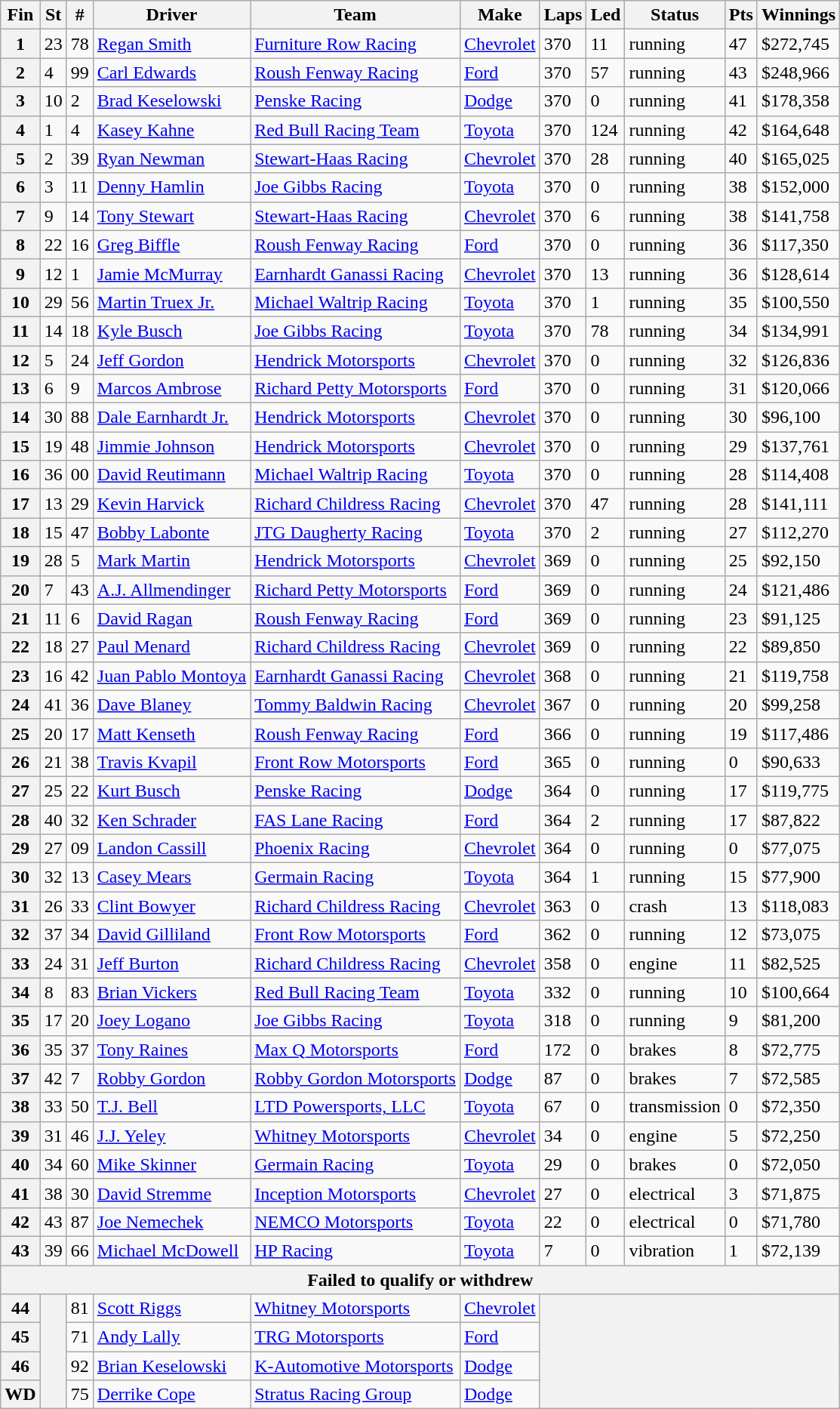<table class="wikitable sortable">
<tr>
<th>Fin</th>
<th>St</th>
<th>#</th>
<th>Driver</th>
<th>Team</th>
<th>Make</th>
<th>Laps</th>
<th>Led</th>
<th>Status</th>
<th>Pts</th>
<th>Winnings</th>
</tr>
<tr>
<th>1</th>
<td>23</td>
<td>78</td>
<td><a href='#'>Regan Smith</a></td>
<td><a href='#'>Furniture Row Racing</a></td>
<td><a href='#'>Chevrolet</a></td>
<td>370</td>
<td>11</td>
<td>running</td>
<td>47</td>
<td>$272,745</td>
</tr>
<tr>
<th>2</th>
<td>4</td>
<td>99</td>
<td><a href='#'>Carl Edwards</a></td>
<td><a href='#'>Roush Fenway Racing</a></td>
<td><a href='#'>Ford</a></td>
<td>370</td>
<td>57</td>
<td>running</td>
<td>43</td>
<td>$248,966</td>
</tr>
<tr>
<th>3</th>
<td>10</td>
<td>2</td>
<td><a href='#'>Brad Keselowski</a></td>
<td><a href='#'>Penske Racing</a></td>
<td><a href='#'>Dodge</a></td>
<td>370</td>
<td>0</td>
<td>running</td>
<td>41</td>
<td>$178,358</td>
</tr>
<tr>
<th>4</th>
<td>1</td>
<td>4</td>
<td><a href='#'>Kasey Kahne</a></td>
<td><a href='#'>Red Bull Racing Team</a></td>
<td><a href='#'>Toyota</a></td>
<td>370</td>
<td>124</td>
<td>running</td>
<td>42</td>
<td>$164,648</td>
</tr>
<tr>
<th>5</th>
<td>2</td>
<td>39</td>
<td><a href='#'>Ryan Newman</a></td>
<td><a href='#'>Stewart-Haas Racing</a></td>
<td><a href='#'>Chevrolet</a></td>
<td>370</td>
<td>28</td>
<td>running</td>
<td>40</td>
<td>$165,025</td>
</tr>
<tr>
<th>6</th>
<td>3</td>
<td>11</td>
<td><a href='#'>Denny Hamlin</a></td>
<td><a href='#'>Joe Gibbs Racing</a></td>
<td><a href='#'>Toyota</a></td>
<td>370</td>
<td>0</td>
<td>running</td>
<td>38</td>
<td>$152,000</td>
</tr>
<tr>
<th>7</th>
<td>9</td>
<td>14</td>
<td><a href='#'>Tony Stewart</a></td>
<td><a href='#'>Stewart-Haas Racing</a></td>
<td><a href='#'>Chevrolet</a></td>
<td>370</td>
<td>6</td>
<td>running</td>
<td>38</td>
<td>$141,758</td>
</tr>
<tr>
<th>8</th>
<td>22</td>
<td>16</td>
<td><a href='#'>Greg Biffle</a></td>
<td><a href='#'>Roush Fenway Racing</a></td>
<td><a href='#'>Ford</a></td>
<td>370</td>
<td>0</td>
<td>running</td>
<td>36</td>
<td>$117,350</td>
</tr>
<tr>
<th>9</th>
<td>12</td>
<td>1</td>
<td><a href='#'>Jamie McMurray</a></td>
<td><a href='#'>Earnhardt Ganassi Racing</a></td>
<td><a href='#'>Chevrolet</a></td>
<td>370</td>
<td>13</td>
<td>running</td>
<td>36</td>
<td>$128,614</td>
</tr>
<tr>
<th>10</th>
<td>29</td>
<td>56</td>
<td><a href='#'>Martin Truex Jr.</a></td>
<td><a href='#'>Michael Waltrip Racing</a></td>
<td><a href='#'>Toyota</a></td>
<td>370</td>
<td>1</td>
<td>running</td>
<td>35</td>
<td>$100,550</td>
</tr>
<tr>
<th>11</th>
<td>14</td>
<td>18</td>
<td><a href='#'>Kyle Busch</a></td>
<td><a href='#'>Joe Gibbs Racing</a></td>
<td><a href='#'>Toyota</a></td>
<td>370</td>
<td>78</td>
<td>running</td>
<td>34</td>
<td>$134,991</td>
</tr>
<tr>
<th>12</th>
<td>5</td>
<td>24</td>
<td><a href='#'>Jeff Gordon</a></td>
<td><a href='#'>Hendrick Motorsports</a></td>
<td><a href='#'>Chevrolet</a></td>
<td>370</td>
<td>0</td>
<td>running</td>
<td>32</td>
<td>$126,836</td>
</tr>
<tr>
<th>13</th>
<td>6</td>
<td>9</td>
<td><a href='#'>Marcos Ambrose</a></td>
<td><a href='#'>Richard Petty Motorsports</a></td>
<td><a href='#'>Ford</a></td>
<td>370</td>
<td>0</td>
<td>running</td>
<td>31</td>
<td>$120,066</td>
</tr>
<tr>
<th>14</th>
<td>30</td>
<td>88</td>
<td><a href='#'>Dale Earnhardt Jr.</a></td>
<td><a href='#'>Hendrick Motorsports</a></td>
<td><a href='#'>Chevrolet</a></td>
<td>370</td>
<td>0</td>
<td>running</td>
<td>30</td>
<td>$96,100</td>
</tr>
<tr>
<th>15</th>
<td>19</td>
<td>48</td>
<td><a href='#'>Jimmie Johnson</a></td>
<td><a href='#'>Hendrick Motorsports</a></td>
<td><a href='#'>Chevrolet</a></td>
<td>370</td>
<td>0</td>
<td>running</td>
<td>29</td>
<td>$137,761</td>
</tr>
<tr>
<th>16</th>
<td>36</td>
<td>00</td>
<td><a href='#'>David Reutimann</a></td>
<td><a href='#'>Michael Waltrip Racing</a></td>
<td><a href='#'>Toyota</a></td>
<td>370</td>
<td>0</td>
<td>running</td>
<td>28</td>
<td>$114,408</td>
</tr>
<tr>
<th>17</th>
<td>13</td>
<td>29</td>
<td><a href='#'>Kevin Harvick</a></td>
<td><a href='#'>Richard Childress Racing</a></td>
<td><a href='#'>Chevrolet</a></td>
<td>370</td>
<td>47</td>
<td>running</td>
<td>28</td>
<td>$141,111</td>
</tr>
<tr>
<th>18</th>
<td>15</td>
<td>47</td>
<td><a href='#'>Bobby Labonte</a></td>
<td><a href='#'>JTG Daugherty Racing</a></td>
<td><a href='#'>Toyota</a></td>
<td>370</td>
<td>2</td>
<td>running</td>
<td>27</td>
<td>$112,270</td>
</tr>
<tr>
<th>19</th>
<td>28</td>
<td>5</td>
<td><a href='#'>Mark Martin</a></td>
<td><a href='#'>Hendrick Motorsports</a></td>
<td><a href='#'>Chevrolet</a></td>
<td>369</td>
<td>0</td>
<td>running</td>
<td>25</td>
<td>$92,150</td>
</tr>
<tr>
<th>20</th>
<td>7</td>
<td>43</td>
<td><a href='#'>A.J. Allmendinger</a></td>
<td><a href='#'>Richard Petty Motorsports</a></td>
<td><a href='#'>Ford</a></td>
<td>369</td>
<td>0</td>
<td>running</td>
<td>24</td>
<td>$121,486</td>
</tr>
<tr>
<th>21</th>
<td>11</td>
<td>6</td>
<td><a href='#'>David Ragan</a></td>
<td><a href='#'>Roush Fenway Racing</a></td>
<td><a href='#'>Ford</a></td>
<td>369</td>
<td>0</td>
<td>running</td>
<td>23</td>
<td>$91,125</td>
</tr>
<tr>
<th>22</th>
<td>18</td>
<td>27</td>
<td><a href='#'>Paul Menard</a></td>
<td><a href='#'>Richard Childress Racing</a></td>
<td><a href='#'>Chevrolet</a></td>
<td>369</td>
<td>0</td>
<td>running</td>
<td>22</td>
<td>$89,850</td>
</tr>
<tr>
<th>23</th>
<td>16</td>
<td>42</td>
<td><a href='#'>Juan Pablo Montoya</a></td>
<td><a href='#'>Earnhardt Ganassi Racing</a></td>
<td><a href='#'>Chevrolet</a></td>
<td>368</td>
<td>0</td>
<td>running</td>
<td>21</td>
<td>$119,758</td>
</tr>
<tr>
<th>24</th>
<td>41</td>
<td>36</td>
<td><a href='#'>Dave Blaney</a></td>
<td><a href='#'>Tommy Baldwin Racing</a></td>
<td><a href='#'>Chevrolet</a></td>
<td>367</td>
<td>0</td>
<td>running</td>
<td>20</td>
<td>$99,258</td>
</tr>
<tr>
<th>25</th>
<td>20</td>
<td>17</td>
<td><a href='#'>Matt Kenseth</a></td>
<td><a href='#'>Roush Fenway Racing</a></td>
<td><a href='#'>Ford</a></td>
<td>366</td>
<td>0</td>
<td>running</td>
<td>19</td>
<td>$117,486</td>
</tr>
<tr>
<th>26</th>
<td>21</td>
<td>38</td>
<td><a href='#'>Travis Kvapil</a></td>
<td><a href='#'>Front Row Motorsports</a></td>
<td><a href='#'>Ford</a></td>
<td>365</td>
<td>0</td>
<td>running</td>
<td>0</td>
<td>$90,633</td>
</tr>
<tr>
<th>27</th>
<td>25</td>
<td>22</td>
<td><a href='#'>Kurt Busch</a></td>
<td><a href='#'>Penske Racing</a></td>
<td><a href='#'>Dodge</a></td>
<td>364</td>
<td>0</td>
<td>running</td>
<td>17</td>
<td>$119,775</td>
</tr>
<tr>
<th>28</th>
<td>40</td>
<td>32</td>
<td><a href='#'>Ken Schrader</a></td>
<td><a href='#'>FAS Lane Racing</a></td>
<td><a href='#'>Ford</a></td>
<td>364</td>
<td>2</td>
<td>running</td>
<td>17</td>
<td>$87,822</td>
</tr>
<tr>
<th>29</th>
<td>27</td>
<td>09</td>
<td><a href='#'>Landon Cassill</a></td>
<td><a href='#'>Phoenix Racing</a></td>
<td><a href='#'>Chevrolet</a></td>
<td>364</td>
<td>0</td>
<td>running</td>
<td>0</td>
<td>$77,075</td>
</tr>
<tr>
<th>30</th>
<td>32</td>
<td>13</td>
<td><a href='#'>Casey Mears</a></td>
<td><a href='#'>Germain Racing</a></td>
<td><a href='#'>Toyota</a></td>
<td>364</td>
<td>1</td>
<td>running</td>
<td>15</td>
<td>$77,900</td>
</tr>
<tr>
<th>31</th>
<td>26</td>
<td>33</td>
<td><a href='#'>Clint Bowyer</a></td>
<td><a href='#'>Richard Childress Racing</a></td>
<td><a href='#'>Chevrolet</a></td>
<td>363</td>
<td>0</td>
<td>crash</td>
<td>13</td>
<td>$118,083</td>
</tr>
<tr>
<th>32</th>
<td>37</td>
<td>34</td>
<td><a href='#'>David Gilliland</a></td>
<td><a href='#'>Front Row Motorsports</a></td>
<td><a href='#'>Ford</a></td>
<td>362</td>
<td>0</td>
<td>running</td>
<td>12</td>
<td>$73,075</td>
</tr>
<tr>
<th>33</th>
<td>24</td>
<td>31</td>
<td><a href='#'>Jeff Burton</a></td>
<td><a href='#'>Richard Childress Racing</a></td>
<td><a href='#'>Chevrolet</a></td>
<td>358</td>
<td>0</td>
<td>engine</td>
<td>11</td>
<td>$82,525</td>
</tr>
<tr>
<th>34</th>
<td>8</td>
<td>83</td>
<td><a href='#'>Brian Vickers</a></td>
<td><a href='#'>Red Bull Racing Team</a></td>
<td><a href='#'>Toyota</a></td>
<td>332</td>
<td>0</td>
<td>running</td>
<td>10</td>
<td>$100,664</td>
</tr>
<tr>
<th>35</th>
<td>17</td>
<td>20</td>
<td><a href='#'>Joey Logano</a></td>
<td><a href='#'>Joe Gibbs Racing</a></td>
<td><a href='#'>Toyota</a></td>
<td>318</td>
<td>0</td>
<td>running</td>
<td>9</td>
<td>$81,200</td>
</tr>
<tr>
<th>36</th>
<td>35</td>
<td>37</td>
<td><a href='#'>Tony Raines</a></td>
<td><a href='#'>Max Q Motorsports</a></td>
<td><a href='#'>Ford</a></td>
<td>172</td>
<td>0</td>
<td>brakes</td>
<td>8</td>
<td>$72,775</td>
</tr>
<tr>
<th>37</th>
<td>42</td>
<td>7</td>
<td><a href='#'>Robby Gordon</a></td>
<td><a href='#'>Robby Gordon Motorsports</a></td>
<td><a href='#'>Dodge</a></td>
<td>87</td>
<td>0</td>
<td>brakes</td>
<td>7</td>
<td>$72,585</td>
</tr>
<tr>
<th>38</th>
<td>33</td>
<td>50</td>
<td><a href='#'>T.J. Bell</a></td>
<td><a href='#'>LTD Powersports, LLC</a></td>
<td><a href='#'>Toyota</a></td>
<td>67</td>
<td>0</td>
<td>transmission</td>
<td>0</td>
<td>$72,350</td>
</tr>
<tr>
<th>39</th>
<td>31</td>
<td>46</td>
<td><a href='#'>J.J. Yeley</a></td>
<td><a href='#'>Whitney Motorsports</a></td>
<td><a href='#'>Chevrolet</a></td>
<td>34</td>
<td>0</td>
<td>engine</td>
<td>5</td>
<td>$72,250</td>
</tr>
<tr>
<th>40</th>
<td>34</td>
<td>60</td>
<td><a href='#'>Mike Skinner</a></td>
<td><a href='#'>Germain Racing</a></td>
<td><a href='#'>Toyota</a></td>
<td>29</td>
<td>0</td>
<td>brakes</td>
<td>0</td>
<td>$72,050</td>
</tr>
<tr>
<th>41</th>
<td>38</td>
<td>30</td>
<td><a href='#'>David Stremme</a></td>
<td><a href='#'>Inception Motorsports</a></td>
<td><a href='#'>Chevrolet</a></td>
<td>27</td>
<td>0</td>
<td>electrical</td>
<td>3</td>
<td>$71,875</td>
</tr>
<tr>
<th>42</th>
<td>43</td>
<td>87</td>
<td><a href='#'>Joe Nemechek</a></td>
<td><a href='#'>NEMCO Motorsports</a></td>
<td><a href='#'>Toyota</a></td>
<td>22</td>
<td>0</td>
<td>electrical</td>
<td>0</td>
<td>$71,780</td>
</tr>
<tr>
<th>43</th>
<td>39</td>
<td>66</td>
<td><a href='#'>Michael McDowell</a></td>
<td><a href='#'>HP Racing</a></td>
<td><a href='#'>Toyota</a></td>
<td>7</td>
<td>0</td>
<td>vibration</td>
<td>1</td>
<td>$72,139</td>
</tr>
<tr>
<th colspan="11">Failed to qualify or withdrew</th>
</tr>
<tr>
<th>44</th>
<th rowspan="4"></th>
<td>81</td>
<td><a href='#'>Scott Riggs</a></td>
<td><a href='#'>Whitney Motorsports</a></td>
<td><a href='#'>Chevrolet</a></td>
<th colspan="5" rowspan="4"></th>
</tr>
<tr>
<th>45</th>
<td>71</td>
<td><a href='#'>Andy Lally</a></td>
<td><a href='#'>TRG Motorsports</a></td>
<td><a href='#'>Ford</a></td>
</tr>
<tr>
<th>46</th>
<td>92</td>
<td><a href='#'>Brian Keselowski</a></td>
<td><a href='#'>K-Automotive Motorsports</a></td>
<td><a href='#'>Dodge</a></td>
</tr>
<tr>
<th>WD</th>
<td>75</td>
<td><a href='#'>Derrike Cope</a></td>
<td><a href='#'>Stratus Racing Group</a></td>
<td><a href='#'>Dodge</a></td>
</tr>
</table>
